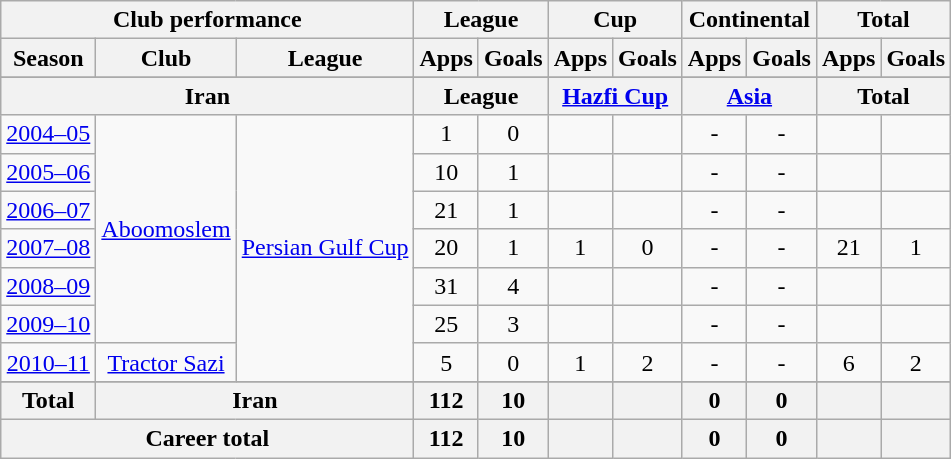<table class="wikitable" style="text-align:center">
<tr>
<th colspan=3>Club performance</th>
<th colspan=2>League</th>
<th colspan=2>Cup</th>
<th colspan=2>Continental</th>
<th colspan=2>Total</th>
</tr>
<tr>
<th>Season</th>
<th>Club</th>
<th>League</th>
<th>Apps</th>
<th>Goals</th>
<th>Apps</th>
<th>Goals</th>
<th>Apps</th>
<th>Goals</th>
<th>Apps</th>
<th>Goals</th>
</tr>
<tr>
</tr>
<tr>
<th colspan=3>Iran</th>
<th colspan=2>League</th>
<th colspan=2><a href='#'>Hazfi Cup</a></th>
<th colspan=2><a href='#'>Asia</a></th>
<th colspan=2>Total</th>
</tr>
<tr>
<td><a href='#'>2004–05</a></td>
<td rowspan="6"><a href='#'>Aboomoslem</a></td>
<td rowspan="7"><a href='#'>Persian Gulf Cup</a></td>
<td>1</td>
<td>0</td>
<td></td>
<td></td>
<td>-</td>
<td>-</td>
<td></td>
<td></td>
</tr>
<tr>
<td><a href='#'>2005–06</a></td>
<td>10</td>
<td>1</td>
<td></td>
<td></td>
<td>-</td>
<td>-</td>
<td></td>
<td></td>
</tr>
<tr>
<td><a href='#'>2006–07</a></td>
<td>21</td>
<td>1</td>
<td></td>
<td></td>
<td>-</td>
<td>-</td>
<td></td>
<td></td>
</tr>
<tr>
<td><a href='#'>2007–08</a></td>
<td>20</td>
<td>1</td>
<td>1</td>
<td>0</td>
<td>-</td>
<td>-</td>
<td>21</td>
<td>1</td>
</tr>
<tr>
<td><a href='#'>2008–09</a></td>
<td>31</td>
<td>4</td>
<td></td>
<td></td>
<td>-</td>
<td>-</td>
<td></td>
<td></td>
</tr>
<tr>
<td><a href='#'>2009–10</a></td>
<td>25</td>
<td>3</td>
<td></td>
<td></td>
<td>-</td>
<td>-</td>
<td></td>
<td></td>
</tr>
<tr>
<td><a href='#'>2010–11</a></td>
<td rowspan="1"><a href='#'>Tractor Sazi</a></td>
<td>5</td>
<td>0</td>
<td>1</td>
<td>2</td>
<td>-</td>
<td>-</td>
<td>6</td>
<td>2</td>
</tr>
<tr>
</tr>
<tr>
<th rowspan=1>Total</th>
<th colspan=2>Iran</th>
<th>112</th>
<th>10</th>
<th></th>
<th></th>
<th>0</th>
<th>0</th>
<th></th>
<th></th>
</tr>
<tr>
<th colspan=3>Career total</th>
<th>112</th>
<th>10</th>
<th></th>
<th></th>
<th>0</th>
<th>0</th>
<th></th>
<th></th>
</tr>
</table>
